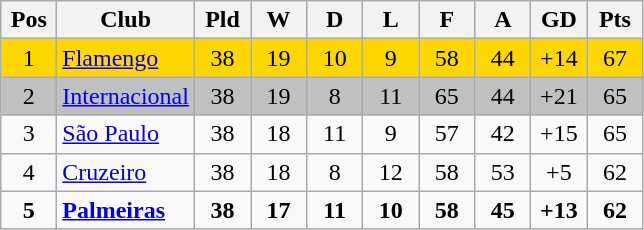<table class="wikitable" style="text-align:center">
<tr>
<th width=30>Pos</th>
<th>Club</th>
<th width=30>Pld</th>
<th width=30>W</th>
<th width=30>D</th>
<th width=30>L</th>
<th width=30>F</th>
<th width=30>A</th>
<th width=30>GD</th>
<th width=30>Pts</th>
</tr>
<tr bgcolor="gold">
<td>1</td>
<td align=left><a href='#'>Flamengo</a></td>
<td>38</td>
<td>19</td>
<td>10</td>
<td>9</td>
<td>58</td>
<td>44</td>
<td>+14</td>
<td>67</td>
</tr>
<tr bgcolor="silver">
<td>2</td>
<td align=left><a href='#'>Internacional</a></td>
<td>38</td>
<td>19</td>
<td>8</td>
<td>11</td>
<td>65</td>
<td>44</td>
<td>+21</td>
<td>65</td>
</tr>
<tr bgcolor=>
<td>3</td>
<td align=left><a href='#'>São Paulo</a></td>
<td>38</td>
<td>18</td>
<td>11</td>
<td>9</td>
<td>57</td>
<td>42</td>
<td>+15</td>
<td>65</td>
</tr>
<tr>
<td>4</td>
<td align=left><a href='#'>Cruzeiro</a></td>
<td>38</td>
<td>18</td>
<td>8</td>
<td>12</td>
<td>58</td>
<td>53</td>
<td>+5</td>
<td>62</td>
</tr>
<tr>
<td><strong>5</strong></td>
<td align=left><strong><a href='#'>Palmeiras</a></strong></td>
<td><strong>38</strong></td>
<td><strong>17</strong></td>
<td><strong>11</strong></td>
<td><strong>10</strong></td>
<td><strong>58</strong></td>
<td><strong>45</strong></td>
<td><strong>+13</strong></td>
<td><strong>62</strong></td>
</tr>
</table>
